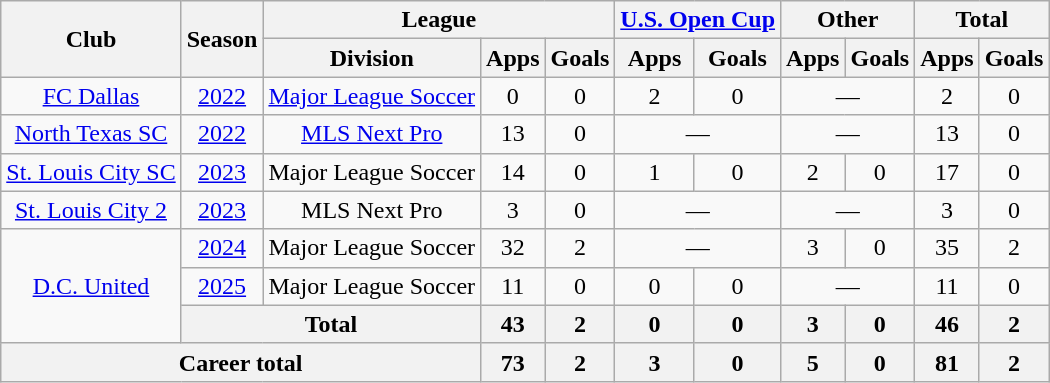<table class="wikitable" style="text-align: center;">
<tr>
<th rowspan="2">Club</th>
<th rowspan="2">Season</th>
<th colspan="3">League</th>
<th colspan="2"><a href='#'>U.S. Open Cup</a></th>
<th colspan="2">Other</th>
<th colspan="2">Total</th>
</tr>
<tr>
<th>Division</th>
<th>Apps</th>
<th>Goals</th>
<th>Apps</th>
<th>Goals</th>
<th>Apps</th>
<th>Goals</th>
<th>Apps</th>
<th>Goals</th>
</tr>
<tr>
<td><a href='#'>FC Dallas</a></td>
<td><a href='#'>2022</a></td>
<td><a href='#'>Major League Soccer</a></td>
<td>0</td>
<td>0</td>
<td>2</td>
<td>0</td>
<td colspan="2">—</td>
<td>2</td>
<td>0</td>
</tr>
<tr>
<td><a href='#'>North Texas SC</a></td>
<td><a href='#'>2022</a></td>
<td><a href='#'>MLS Next Pro</a></td>
<td>13</td>
<td>0</td>
<td colspan="2">—</td>
<td colspan="2">—</td>
<td>13</td>
<td>0</td>
</tr>
<tr>
<td><a href='#'>St. Louis City SC</a></td>
<td><a href='#'>2023</a></td>
<td>Major League Soccer</td>
<td>14</td>
<td>0</td>
<td>1</td>
<td>0</td>
<td>2</td>
<td>0</td>
<td>17</td>
<td>0</td>
</tr>
<tr>
<td><a href='#'>St. Louis City 2</a></td>
<td><a href='#'>2023</a></td>
<td>MLS Next Pro</td>
<td>3</td>
<td>0</td>
<td colspan="2">—</td>
<td colspan="2">—</td>
<td>3</td>
<td>0</td>
</tr>
<tr>
<td rowspan="3"><a href='#'>D.C. United</a></td>
<td><a href='#'>2024</a></td>
<td>Major League Soccer</td>
<td>32</td>
<td>2</td>
<td colspan="2">—</td>
<td>3</td>
<td>0</td>
<td>35</td>
<td>2</td>
</tr>
<tr>
<td><a href='#'>2025</a></td>
<td>Major League Soccer</td>
<td>11</td>
<td>0</td>
<td>0</td>
<td>0</td>
<td colspan="2">—</td>
<td>11</td>
<td>0</td>
</tr>
<tr>
<th colspan="2">Total</th>
<th>43</th>
<th>2</th>
<th>0</th>
<th>0</th>
<th>3</th>
<th>0</th>
<th>46</th>
<th>2</th>
</tr>
<tr>
<th colspan="3">Career total</th>
<th>73</th>
<th>2</th>
<th>3</th>
<th>0</th>
<th>5</th>
<th>0</th>
<th>81</th>
<th>2</th>
</tr>
</table>
